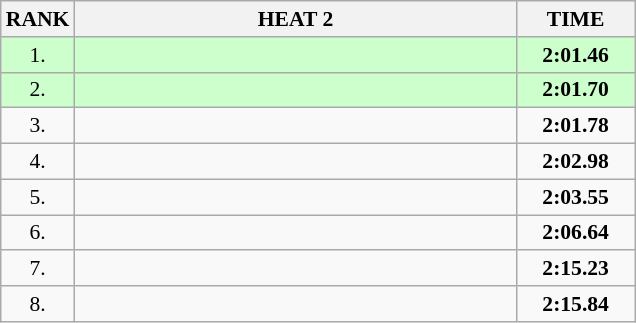<table class="wikitable" style="border-collapse: collapse; font-size: 90%;">
<tr>
<th>RANK</th>
<th style="width: 20em">HEAT 2</th>
<th style="width: 5em">TIME</th>
</tr>
<tr style="background:#ccffcc;">
<td align="center">1.</td>
<td></td>
<td align="center"><strong>2:01.46</strong></td>
</tr>
<tr style="background:#ccffcc;">
<td align="center">2.</td>
<td></td>
<td align="center"><strong>2:01.70</strong></td>
</tr>
<tr>
<td align="center">3.</td>
<td></td>
<td align="center"><strong>2:01.78</strong></td>
</tr>
<tr>
<td align="center">4.</td>
<td></td>
<td align="center"><strong>2:02.98</strong></td>
</tr>
<tr>
<td align="center">5.</td>
<td></td>
<td align="center"><strong>2:03.55</strong></td>
</tr>
<tr>
<td align="center">6.</td>
<td></td>
<td align="center"><strong>2:06.64</strong></td>
</tr>
<tr>
<td align="center">7.</td>
<td></td>
<td align="center"><strong>2:15.23</strong></td>
</tr>
<tr>
<td align="center">8.</td>
<td></td>
<td align="center"><strong>2:15.84</strong></td>
</tr>
</table>
